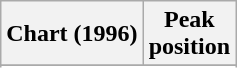<table class="wikitable sortable plainrowheaders">
<tr>
<th scope="col">Chart (1996)</th>
<th scope="col">Peak<br>position</th>
</tr>
<tr>
</tr>
<tr>
</tr>
</table>
